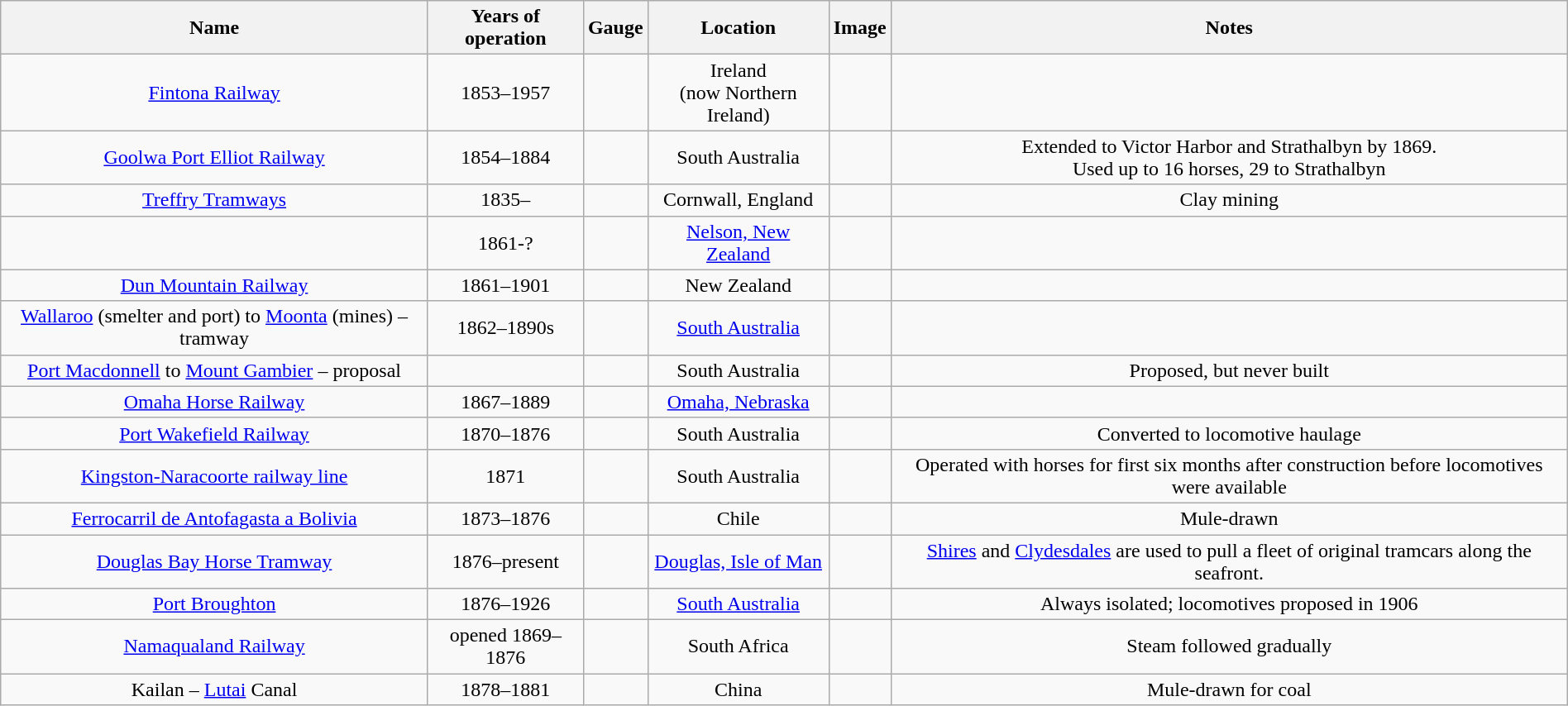<table class="sortable wikitable" style="margin: 0 auto; text-align:center;"|+ style="margin:inherit; padding-bottom:0.25em">
<tr>
<th>Name</th>
<th>Years of operation</th>
<th>Gauge</th>
<th>Location</th>
<th class=unsortable>Image</th>
<th class=unsortable>Notes</th>
</tr>
<tr>
<td><a href='#'>Fintona Railway</a></td>
<td>1853–1957</td>
<td></td>
<td>Ireland<br>(now Northern Ireland)</td>
<td></td>
<td></td>
</tr>
<tr>
<td><a href='#'>Goolwa Port Elliot Railway</a></td>
<td>1854–1884</td>
<td></td>
<td>South Australia</td>
<td></td>
<td>Extended to Victor Harbor and Strathalbyn by 1869.<br>Used up to 16 horses, 29 to Strathalbyn</td>
</tr>
<tr>
<td><a href='#'>Treffry Tramways</a></td>
<td>1835–</td>
<td></td>
<td>Cornwall, England</td>
<td></td>
<td>Clay mining</td>
</tr>
<tr>
<td></td>
<td>1861-?</td>
<td></td>
<td><a href='#'>Nelson, New Zealand</a></td>
<td></td>
<td></td>
</tr>
<tr>
<td><a href='#'>Dun Mountain Railway</a></td>
<td>1861–1901</td>
<td></td>
<td>New Zealand</td>
<td></td>
<td></td>
</tr>
<tr>
<td><a href='#'>Wallaroo</a> (smelter and port) to <a href='#'>Moonta</a> (mines) – tramway</td>
<td>1862–1890s</td>
<td></td>
<td><a href='#'>South Australia</a></td>
<td></td>
<td></td>
</tr>
<tr>
<td><a href='#'>Port Macdonnell</a> to <a href='#'>Mount Gambier</a> – proposal</td>
<td></td>
<td></td>
<td>South Australia</td>
<td></td>
<td>Proposed, but never built</td>
</tr>
<tr>
<td><a href='#'>Omaha Horse Railway</a></td>
<td>1867–1889</td>
<td></td>
<td><a href='#'>Omaha, Nebraska</a></td>
<td></td>
<td></td>
</tr>
<tr>
<td><a href='#'>Port Wakefield Railway</a></td>
<td>1870–1876</td>
<td></td>
<td>South Australia</td>
<td></td>
<td>Converted to locomotive haulage</td>
</tr>
<tr>
<td><a href='#'>Kingston-Naracoorte railway line</a></td>
<td>1871</td>
<td></td>
<td>South Australia</td>
<td></td>
<td>Operated with horses for first six months after construction before locomotives were available</td>
</tr>
<tr>
<td><a href='#'>Ferrocarril de Antofagasta a Bolivia</a></td>
<td>1873–1876</td>
<td></td>
<td>Chile</td>
<td></td>
<td>Mule-drawn</td>
</tr>
<tr>
<td><a href='#'>Douglas Bay Horse Tramway</a></td>
<td>1876–present</td>
<td></td>
<td><a href='#'>Douglas, Isle of Man</a></td>
<td></td>
<td><a href='#'>Shires</a> and <a href='#'>Clydesdales</a> are used to pull a fleet of original tramcars along the seafront.</td>
</tr>
<tr>
<td><a href='#'>Port Broughton</a></td>
<td>1876–1926</td>
<td></td>
<td><a href='#'>South Australia</a></td>
<td></td>
<td>Always isolated; locomotives proposed in 1906</td>
</tr>
<tr>
<td><a href='#'>Namaqualand Railway</a></td>
<td>opened 1869–1876</td>
<td></td>
<td>South Africa</td>
<td></td>
<td>Steam followed gradually</td>
</tr>
<tr>
<td>Kailan – <a href='#'>Lutai</a> Canal</td>
<td>1878–1881</td>
<td></td>
<td>China</td>
<td></td>
<td>Mule-drawn for coal</td>
</tr>
</table>
